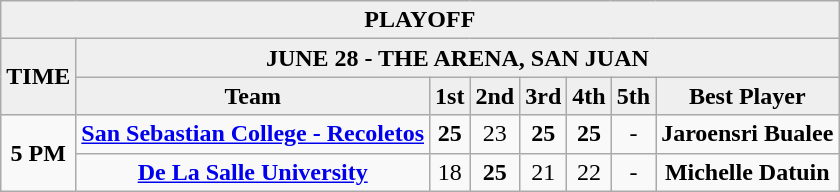<table class="wikitable" style="text-align: center">
<tr style="background:#efefef;">
<td colspan=8><strong>PLAYOFF</strong></td>
</tr>
<tr style="background:#efefef;">
<td rowspan=2><strong>TIME</strong></td>
<td colspan=7><strong>JUNE 28 - THE ARENA, SAN JUAN</strong></td>
</tr>
<tr style="background:#efefef;">
<td><strong>Team</strong></td>
<td><strong>1st</strong></td>
<td><strong>2nd</strong></td>
<td><strong>3rd</strong></td>
<td><strong>4th</strong></td>
<td><strong>5th</strong></td>
<td><strong>Best Player</strong></td>
</tr>
<tr>
<td rowspan=2><strong>5 PM</strong></td>
<td><strong><a href='#'>San Sebastian College - Recoletos</a></strong></td>
<td><strong>25</strong></td>
<td>23</td>
<td><strong>25</strong></td>
<td><strong>25</strong></td>
<td>-</td>
<td><strong>Jaroensri Bualee</strong></td>
</tr>
<tr>
<td><strong><a href='#'>De La Salle University</a></strong></td>
<td>18</td>
<td><strong>25</strong></td>
<td>21</td>
<td>22</td>
<td>-</td>
<td><strong>Michelle Datuin</strong></td>
</tr>
</table>
